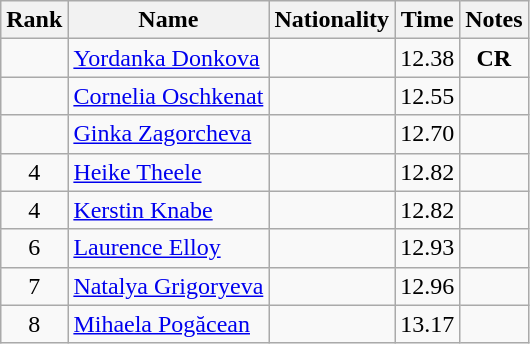<table class="wikitable sortable" style="text-align:center">
<tr>
<th>Rank</th>
<th>Name</th>
<th>Nationality</th>
<th>Time</th>
<th>Notes</th>
</tr>
<tr>
<td></td>
<td align=left><a href='#'>Yordanka Donkova</a></td>
<td align=left></td>
<td>12.38</td>
<td><strong>CR</strong></td>
</tr>
<tr>
<td></td>
<td align=left><a href='#'>Cornelia Oschkenat</a></td>
<td align=left></td>
<td>12.55</td>
<td></td>
</tr>
<tr>
<td></td>
<td align=left><a href='#'>Ginka Zagorcheva</a></td>
<td align=left></td>
<td>12.70</td>
<td></td>
</tr>
<tr>
<td>4</td>
<td align=left><a href='#'>Heike Theele</a></td>
<td align=left></td>
<td>12.82</td>
<td></td>
</tr>
<tr>
<td>4</td>
<td align=left><a href='#'>Kerstin Knabe</a></td>
<td align=left></td>
<td>12.82</td>
<td></td>
</tr>
<tr>
<td>6</td>
<td align=left><a href='#'>Laurence Elloy</a></td>
<td align=left></td>
<td>12.93</td>
<td></td>
</tr>
<tr>
<td>7</td>
<td align=left><a href='#'>Natalya Grigoryeva</a></td>
<td align=left></td>
<td>12.96</td>
<td></td>
</tr>
<tr>
<td>8</td>
<td align=left><a href='#'>Mihaela Pogăcean</a></td>
<td align=left></td>
<td>13.17</td>
<td></td>
</tr>
</table>
